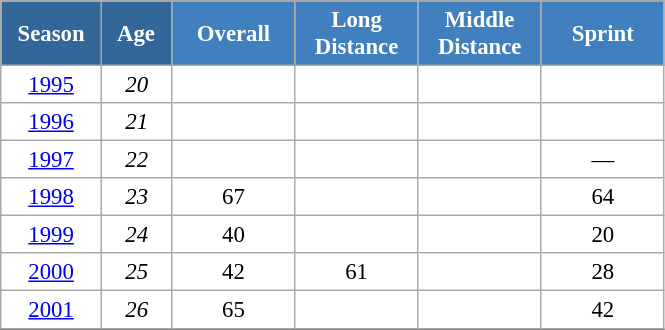<table class="wikitable" style="font-size:95%; text-align:center; border:grey solid 1px; border-collapse:collapse; background:#ffffff;">
<tr>
<th style="background-color:#369; color:white; width:60px;" rowspan="2"> Season </th>
<th style="background-color:#369; color:white; width:40px;" rowspan="2"> Age </th>
</tr>
<tr>
<th style="background-color:#4180be; color:white; width:75px;">Overall</th>
<th style="background-color:#4180be; color:white; width:75px;">Long Distance</th>
<th style="background-color:#4180be; color:white; width:75px;">Middle Distance</th>
<th style="background-color:#4180be; color:white; width:75px;">Sprint</th>
</tr>
<tr>
<td><a href='#'>1995</a></td>
<td><em>20</em></td>
<td></td>
<td></td>
<td></td>
<td></td>
</tr>
<tr>
<td><a href='#'>1996</a></td>
<td><em>21</em></td>
<td></td>
<td></td>
<td></td>
<td></td>
</tr>
<tr>
<td><a href='#'>1997</a></td>
<td><em>22</em></td>
<td></td>
<td></td>
<td></td>
<td>—</td>
</tr>
<tr>
<td><a href='#'>1998</a></td>
<td><em>23</em></td>
<td>67</td>
<td></td>
<td></td>
<td>64</td>
</tr>
<tr>
<td><a href='#'>1999</a></td>
<td><em>24</em></td>
<td>40</td>
<td></td>
<td></td>
<td>20</td>
</tr>
<tr>
<td><a href='#'>2000</a></td>
<td><em>25</em></td>
<td>42</td>
<td>61</td>
<td></td>
<td>28</td>
</tr>
<tr>
<td><a href='#'>2001</a></td>
<td><em>26</em></td>
<td>65</td>
<td></td>
<td></td>
<td>42</td>
</tr>
<tr>
</tr>
</table>
